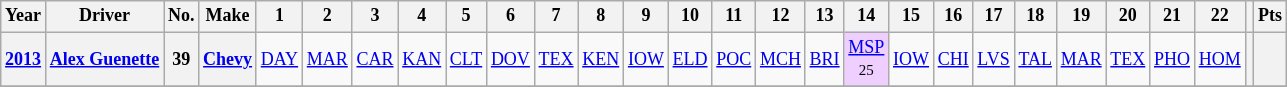<table class="wikitable" style="text-align:center; font-size:75%">
<tr>
<th>Year</th>
<th>Driver</th>
<th>No.</th>
<th>Make</th>
<th>1</th>
<th>2</th>
<th>3</th>
<th>4</th>
<th>5</th>
<th>6</th>
<th>7</th>
<th>8</th>
<th>9</th>
<th>10</th>
<th>11</th>
<th>12</th>
<th>13</th>
<th>14</th>
<th>15</th>
<th>16</th>
<th>17</th>
<th>18</th>
<th>19</th>
<th>20</th>
<th>21</th>
<th>22</th>
<th></th>
<th>Pts</th>
</tr>
<tr>
<th><a href='#'>2013</a></th>
<th><a href='#'>Alex Guenette</a></th>
<th>39</th>
<th><a href='#'>Chevy</a></th>
<td><a href='#'>DAY</a></td>
<td><a href='#'>MAR</a></td>
<td><a href='#'>CAR</a></td>
<td><a href='#'>KAN</a></td>
<td><a href='#'>CLT</a></td>
<td><a href='#'>DOV</a></td>
<td><a href='#'>TEX</a></td>
<td><a href='#'>KEN</a></td>
<td><a href='#'>IOW</a></td>
<td><a href='#'>ELD</a></td>
<td><a href='#'>POC</a></td>
<td><a href='#'>MCH</a></td>
<td><a href='#'>BRI</a></td>
<td style="background:#EFCFFF;"><a href='#'>MSP</a><br><small>25</small></td>
<td><a href='#'>IOW</a></td>
<td><a href='#'>CHI</a></td>
<td><a href='#'>LVS</a></td>
<td><a href='#'>TAL</a></td>
<td><a href='#'>MAR</a></td>
<td><a href='#'>TEX</a></td>
<td><a href='#'>PHO</a></td>
<td><a href='#'>HOM</a></td>
<th></th>
<th></th>
</tr>
<tr>
</tr>
</table>
